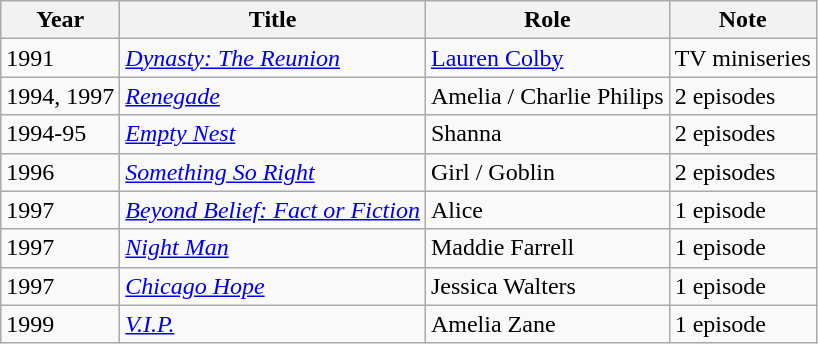<table class="wikitable sortable">
<tr>
<th>Year</th>
<th>Title</th>
<th>Role</th>
<th class="unsortable">Note</th>
</tr>
<tr>
<td>1991</td>
<td><em><a href='#'>Dynasty: The Reunion</a></em></td>
<td><a href='#'>Lauren Colby</a></td>
<td>TV miniseries</td>
</tr>
<tr>
<td>1994, 1997</td>
<td><em><a href='#'>Renegade</a></em></td>
<td>Amelia / Charlie Philips</td>
<td>2 episodes</td>
</tr>
<tr>
<td>1994-95</td>
<td><em><a href='#'>Empty Nest</a></em></td>
<td>Shanna</td>
<td>2 episodes</td>
</tr>
<tr>
<td>1996</td>
<td><em><a href='#'>Something So Right</a></em></td>
<td>Girl / Goblin</td>
<td>2 episodes</td>
</tr>
<tr>
<td>1997</td>
<td><em><a href='#'>Beyond Belief: Fact or Fiction</a></em></td>
<td>Alice</td>
<td>1 episode</td>
</tr>
<tr>
<td>1997</td>
<td><em><a href='#'>Night Man</a></em></td>
<td>Maddie Farrell</td>
<td>1 episode</td>
</tr>
<tr>
<td>1997</td>
<td><em><a href='#'>Chicago Hope</a></em></td>
<td>Jessica Walters</td>
<td>1 episode</td>
</tr>
<tr>
<td>1999</td>
<td><em><a href='#'>V.I.P.</a></em></td>
<td>Amelia Zane</td>
<td>1 episode</td>
</tr>
</table>
